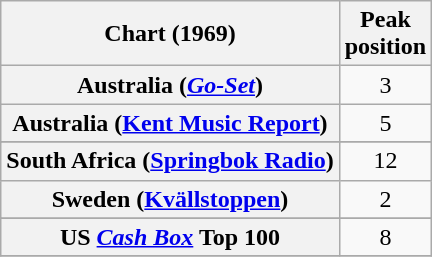<table class="wikitable sortable plainrowheaders" style="text-align:center">
<tr>
<th>Chart (1969)</th>
<th>Peak<br>position</th>
</tr>
<tr>
<th scope="row">Australia (<em><a href='#'>Go-Set</a></em>)</th>
<td>3</td>
</tr>
<tr>
<th scope="row">Australia (<a href='#'>Kent Music Report</a>)</th>
<td>5</td>
</tr>
<tr>
</tr>
<tr>
</tr>
<tr>
</tr>
<tr>
</tr>
<tr>
</tr>
<tr>
</tr>
<tr>
<th scope="row">South Africa (<a href='#'>Springbok Radio</a>)</th>
<td>12</td>
</tr>
<tr>
<th scope="row">Sweden (<a href='#'>Kvällstoppen</a>)</th>
<td align="center">2</td>
</tr>
<tr>
</tr>
<tr>
</tr>
<tr>
</tr>
<tr>
<th scope="row">US <em><a href='#'>Cash Box</a></em> Top 100</th>
<td>8</td>
</tr>
<tr>
</tr>
</table>
